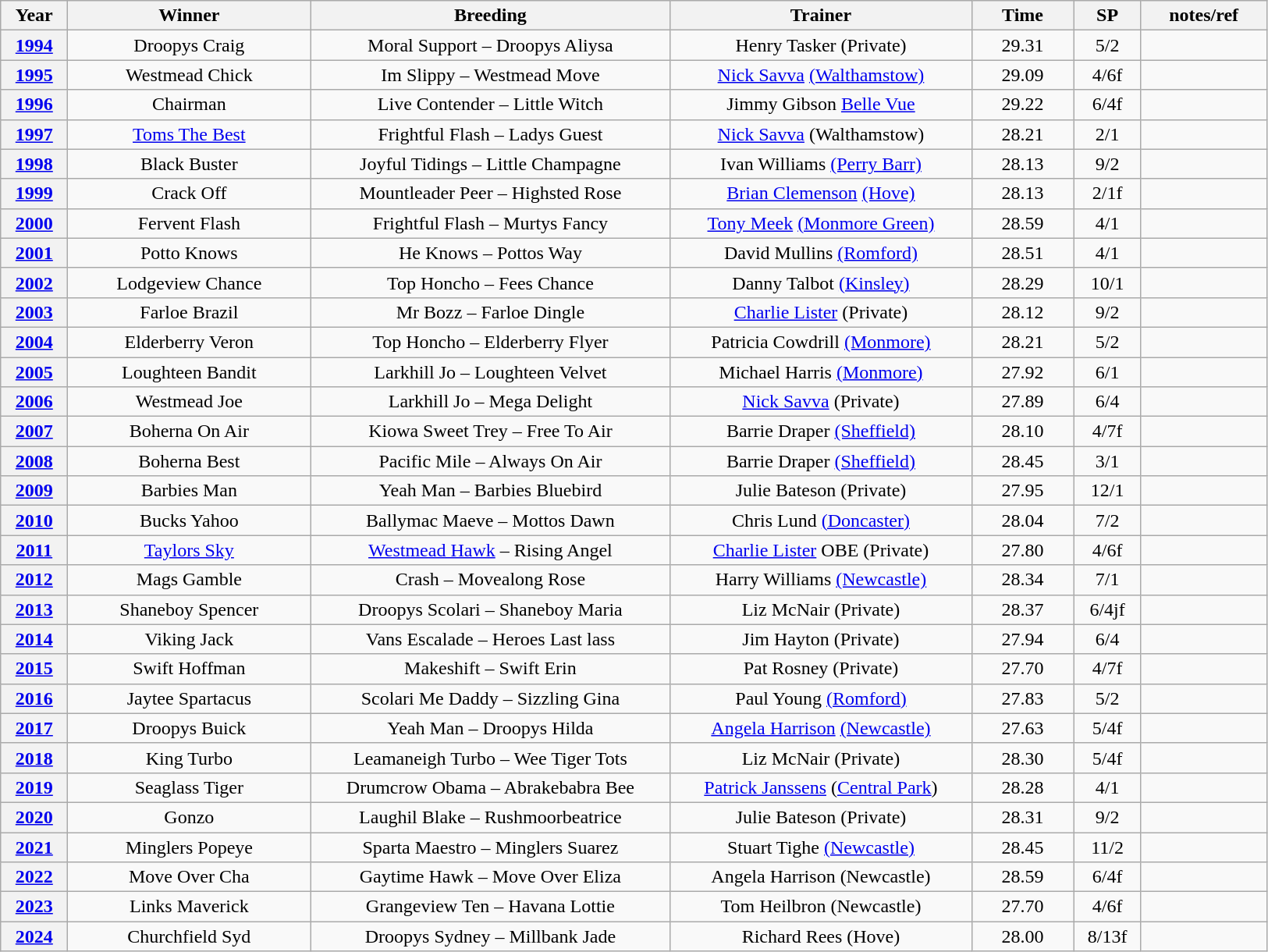<table class="wikitable" style="text-align:center">
<tr>
<th width=50>Year</th>
<th width=200>Winner</th>
<th width=300>Breeding</th>
<th width=250>Trainer</th>
<th width=80>Time</th>
<th width=50>SP</th>
<th width=100>notes/ref</th>
</tr>
<tr>
<th><a href='#'>1994</a></th>
<td>Droopys Craig</td>
<td>Moral Support – Droopys Aliysa</td>
<td>Henry Tasker (Private)</td>
<td>29.31</td>
<td>5/2</td>
<td></td>
</tr>
<tr>
<th><a href='#'>1995</a></th>
<td>Westmead Chick</td>
<td>Im Slippy – Westmead Move</td>
<td><a href='#'>Nick  Savva</a> <a href='#'>(Walthamstow)</a></td>
<td>29.09</td>
<td>4/6f</td>
<td></td>
</tr>
<tr>
<th><a href='#'>1996</a></th>
<td>Chairman</td>
<td>Live Contender – Little Witch</td>
<td>Jimmy Gibson <a href='#'>Belle Vue</a></td>
<td>29.22</td>
<td>6/4f</td>
<td></td>
</tr>
<tr>
<th><a href='#'>1997</a></th>
<td><a href='#'>Toms The Best</a></td>
<td>Frightful Flash – Ladys Guest</td>
<td><a href='#'>Nick  Savva</a> (Walthamstow)</td>
<td>28.21</td>
<td>2/1</td>
<td></td>
</tr>
<tr>
<th><a href='#'>1998</a></th>
<td>Black Buster</td>
<td>Joyful Tidings – Little Champagne</td>
<td>Ivan Williams <a href='#'>(Perry Barr)</a></td>
<td>28.13</td>
<td>9/2</td>
<td></td>
</tr>
<tr>
<th><a href='#'>1999</a></th>
<td>Crack Off</td>
<td>Mountleader Peer – Highsted Rose</td>
<td><a href='#'>Brian Clemenson</a> <a href='#'>(Hove)</a></td>
<td>28.13</td>
<td>2/1f</td>
<td></td>
</tr>
<tr>
<th><a href='#'>2000</a></th>
<td>Fervent Flash</td>
<td>Frightful Flash – Murtys Fancy</td>
<td><a href='#'>Tony Meek</a> <a href='#'>(Monmore Green)</a></td>
<td>28.59</td>
<td>4/1</td>
<td></td>
</tr>
<tr>
<th><a href='#'>2001</a></th>
<td>Potto Knows</td>
<td>He Knows – Pottos Way</td>
<td>David Mullins <a href='#'>(Romford)</a></td>
<td>28.51</td>
<td>4/1</td>
<td></td>
</tr>
<tr>
<th><a href='#'>2002</a></th>
<td>Lodgeview Chance</td>
<td>Top Honcho – Fees Chance</td>
<td>Danny Talbot <a href='#'>(Kinsley)</a></td>
<td>28.29</td>
<td>10/1</td>
<td></td>
</tr>
<tr>
<th><a href='#'>2003</a></th>
<td>Farloe Brazil</td>
<td>Mr Bozz – Farloe Dingle</td>
<td><a href='#'>Charlie Lister</a> (Private)</td>
<td>28.12</td>
<td>9/2</td>
<td></td>
</tr>
<tr>
<th><a href='#'>2004</a></th>
<td>Elderberry Veron</td>
<td>Top Honcho – Elderberry Flyer</td>
<td>Patricia Cowdrill <a href='#'>(Monmore)</a></td>
<td>28.21</td>
<td>5/2</td>
<td></td>
</tr>
<tr>
<th><a href='#'>2005</a></th>
<td>Loughteen Bandit</td>
<td>Larkhill Jo – Loughteen Velvet</td>
<td>Michael Harris <a href='#'>(Monmore)</a></td>
<td>27.92</td>
<td>6/1</td>
<td></td>
</tr>
<tr>
<th><a href='#'>2006</a></th>
<td>Westmead Joe</td>
<td>Larkhill Jo – Mega Delight</td>
<td><a href='#'>Nick Savva</a> (Private)</td>
<td>27.89</td>
<td>6/4</td>
<td></td>
</tr>
<tr>
<th><a href='#'>2007</a></th>
<td>Boherna On Air</td>
<td>Kiowa Sweet Trey – Free To Air</td>
<td>Barrie Draper <a href='#'>(Sheffield)</a></td>
<td>28.10</td>
<td>4/7f</td>
<td></td>
</tr>
<tr>
<th><a href='#'>2008</a></th>
<td>Boherna Best</td>
<td>Pacific Mile – Always On Air</td>
<td>Barrie Draper <a href='#'>(Sheffield)</a></td>
<td>28.45</td>
<td>3/1</td>
<td></td>
</tr>
<tr>
<th><a href='#'>2009</a></th>
<td>Barbies Man</td>
<td>Yeah Man – Barbies Bluebird</td>
<td>Julie Bateson (Private)</td>
<td>27.95</td>
<td>12/1</td>
<td></td>
</tr>
<tr>
<th><a href='#'>2010</a></th>
<td>Bucks Yahoo</td>
<td>Ballymac Maeve – Mottos Dawn</td>
<td>Chris Lund <a href='#'>(Doncaster)</a></td>
<td>28.04</td>
<td>7/2</td>
<td></td>
</tr>
<tr>
<th><a href='#'>2011</a></th>
<td><a href='#'>Taylors Sky</a></td>
<td><a href='#'>Westmead Hawk</a> – Rising Angel</td>
<td><a href='#'>Charlie Lister</a> OBE (Private)</td>
<td>27.80</td>
<td>4/6f</td>
<td></td>
</tr>
<tr>
<th><a href='#'>2012</a></th>
<td>Mags Gamble</td>
<td>Crash – Movealong Rose</td>
<td>Harry Williams <a href='#'>(Newcastle)</a></td>
<td>28.34</td>
<td>7/1</td>
</tr>
<tr>
<th><a href='#'>2013</a></th>
<td>Shaneboy Spencer</td>
<td>Droopys Scolari – Shaneboy Maria</td>
<td>Liz McNair (Private)</td>
<td>28.37</td>
<td>6/4jf</td>
<td></td>
</tr>
<tr>
<th><a href='#'>2014</a></th>
<td>Viking Jack</td>
<td>Vans Escalade – Heroes Last lass</td>
<td>Jim Hayton (Private)</td>
<td>27.94</td>
<td>6/4</td>
<td></td>
</tr>
<tr>
<th><a href='#'>2015</a></th>
<td>Swift Hoffman</td>
<td>Makeshift – Swift Erin</td>
<td>Pat Rosney (Private)</td>
<td>27.70</td>
<td>4/7f</td>
<td></td>
</tr>
<tr>
<th><a href='#'>2016</a></th>
<td>Jaytee Spartacus</td>
<td>Scolari Me Daddy – Sizzling Gina</td>
<td>Paul Young <a href='#'>(Romford)</a></td>
<td>27.83</td>
<td>5/2</td>
<td></td>
</tr>
<tr>
<th><a href='#'>2017</a></th>
<td>Droopys Buick</td>
<td>Yeah Man – Droopys Hilda</td>
<td><a href='#'>Angela Harrison</a> <a href='#'>(Newcastle)</a></td>
<td>27.63</td>
<td>5/4f</td>
<td></td>
</tr>
<tr>
<th><a href='#'>2018</a></th>
<td>King Turbo</td>
<td>Leamaneigh Turbo – Wee Tiger Tots</td>
<td>Liz McNair (Private)</td>
<td>28.30</td>
<td>5/4f</td>
<td></td>
</tr>
<tr>
<th><a href='#'>2019</a></th>
<td>Seaglass Tiger</td>
<td>Drumcrow Obama – Abrakebabra Bee</td>
<td><a href='#'>Patrick Janssens</a> (<a href='#'>Central Park</a>)</td>
<td>28.28</td>
<td>4/1</td>
<td></td>
</tr>
<tr>
<th><a href='#'>2020</a></th>
<td>Gonzo</td>
<td>Laughil Blake – Rushmoorbeatrice</td>
<td>Julie Bateson (Private)</td>
<td>28.31</td>
<td>9/2</td>
<td></td>
</tr>
<tr>
<th><a href='#'>2021</a></th>
<td>Minglers Popeye</td>
<td>Sparta Maestro – Minglers Suarez</td>
<td>Stuart Tighe <a href='#'>(Newcastle)</a></td>
<td>28.45</td>
<td>11/2</td>
<td></td>
</tr>
<tr>
<th><a href='#'>2022</a></th>
<td>Move Over Cha</td>
<td>Gaytime Hawk – Move Over Eliza</td>
<td>Angela Harrison (Newcastle)</td>
<td>28.59</td>
<td>6/4f</td>
<td></td>
</tr>
<tr>
<th><a href='#'>2023</a></th>
<td>Links Maverick</td>
<td>Grangeview Ten – Havana Lottie</td>
<td>Tom Heilbron (Newcastle)</td>
<td>27.70</td>
<td>4/6f</td>
<td></td>
</tr>
<tr>
<th><a href='#'>2024</a></th>
<td>Churchfield Syd</td>
<td>Droopys Sydney – Millbank Jade</td>
<td>Richard Rees (Hove)</td>
<td>28.00</td>
<td>8/13f</td>
<td></td>
</tr>
</table>
